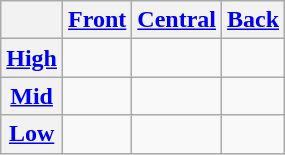<table class="wikitable" style="text-align: center;">
<tr>
<th></th>
<th><a href='#'>Front</a></th>
<th><a href='#'>Central</a></th>
<th><a href='#'>Back</a></th>
</tr>
<tr>
<th><a href='#'>High</a></th>
<td></td>
<td></td>
<td> </td>
</tr>
<tr>
<th><a href='#'>Mid</a></th>
<td></td>
<td></td>
<td></td>
</tr>
<tr>
<th><a href='#'>Low</a></th>
<td></td>
<td></td>
<td></td>
</tr>
</table>
